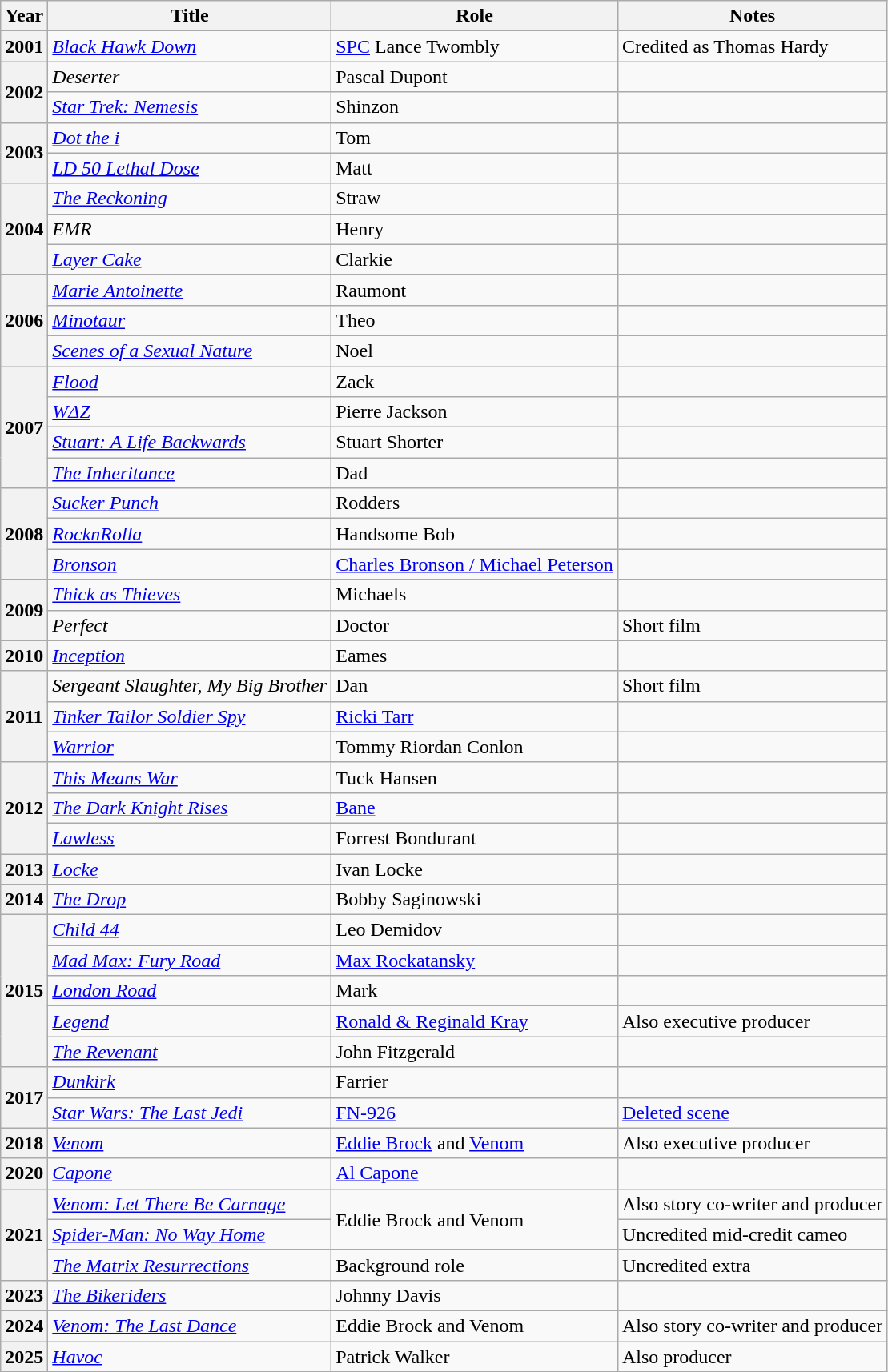<table class="wikitable sortable plainrowheaders">
<tr>
<th scope="col">Year</th>
<th scope="col">Title</th>
<th scope="col">Role</th>
<th scope="col" class="unsortable">Notes</th>
</tr>
<tr>
<th scope="row">2001</th>
<td><em><a href='#'>Black Hawk Down</a></em></td>
<td><a href='#'>SPC</a> Lance Twombly</td>
<td>Credited as Thomas Hardy</td>
</tr>
<tr>
<th rowspan=2 scope="row">2002</th>
<td><em>Deserter</em></td>
<td>Pascal Dupont</td>
<td></td>
</tr>
<tr>
<td><em><a href='#'>Star Trek: Nemesis</a></em></td>
<td>Shinzon</td>
<td></td>
</tr>
<tr>
<th rowspan=2 scope="row">2003</th>
<td><em><a href='#'>Dot the i</a></em></td>
<td>Tom</td>
<td></td>
</tr>
<tr>
<td><em><a href='#'>LD 50 Lethal Dose</a></em></td>
<td>Matt</td>
<td></td>
</tr>
<tr>
<th rowspan=3 scope="row">2004</th>
<td><em><a href='#'>The Reckoning</a></em></td>
<td>Straw</td>
<td></td>
</tr>
<tr>
<td><em>EMR</em></td>
<td>Henry</td>
<td></td>
</tr>
<tr>
<td><em><a href='#'>Layer Cake</a></em></td>
<td>Clarkie</td>
<td></td>
</tr>
<tr>
<th rowspan=3 scope="row">2006</th>
<td><em><a href='#'>Marie Antoinette</a></em></td>
<td>Raumont</td>
<td></td>
</tr>
<tr>
<td><em><a href='#'>Minotaur</a></em></td>
<td>Theo</td>
<td></td>
</tr>
<tr>
<td><em><a href='#'>Scenes of a Sexual Nature</a></em></td>
<td>Noel</td>
<td></td>
</tr>
<tr>
<th rowspan=4 scope="row">2007</th>
<td><em><a href='#'>Flood</a></em></td>
<td>Zack</td>
<td></td>
</tr>
<tr>
<td><em><a href='#'>WΔZ</a></em></td>
<td>Pierre Jackson</td>
<td></td>
</tr>
<tr>
<td><em><a href='#'>Stuart: A Life Backwards</a></em></td>
<td>Stuart Shorter</td>
<td></td>
</tr>
<tr>
<td><em><a href='#'>The Inheritance</a></em></td>
<td>Dad</td>
<td></td>
</tr>
<tr>
<th rowspan=3 scope="row">2008</th>
<td><em><a href='#'>Sucker Punch</a></em></td>
<td>Rodders</td>
<td></td>
</tr>
<tr>
<td><em><a href='#'>RocknRolla</a></em></td>
<td>Handsome Bob</td>
<td></td>
</tr>
<tr>
<td><em><a href='#'>Bronson</a></em></td>
<td><a href='#'>Charles Bronson / Michael Peterson</a></td>
<td></td>
</tr>
<tr>
<th rowspan=2 scope="row">2009</th>
<td><em><a href='#'>Thick as Thieves</a></em></td>
<td>Michaels</td>
<td></td>
</tr>
<tr>
<td><em>Perfect</em></td>
<td>Doctor</td>
<td>Short film</td>
</tr>
<tr>
<th scope="row">2010</th>
<td><em><a href='#'>Inception</a></em></td>
<td>Eames</td>
<td></td>
</tr>
<tr>
<th rowspan=3 scope="row">2011</th>
<td><em>Sergeant Slaughter, My Big Brother</em></td>
<td>Dan</td>
<td>Short film</td>
</tr>
<tr>
<td><em><a href='#'>Tinker Tailor Soldier Spy</a></em></td>
<td><a href='#'>Ricki Tarr</a></td>
<td></td>
</tr>
<tr>
<td><em><a href='#'>Warrior</a></em></td>
<td>Tommy Riordan Conlon</td>
<td></td>
</tr>
<tr>
<th rowspan=3 scope="row">2012</th>
<td><em><a href='#'>This Means War</a></em></td>
<td>Tuck Hansen</td>
<td></td>
</tr>
<tr>
<td><em><a href='#'>The Dark Knight Rises</a></em></td>
<td><a href='#'>Bane</a></td>
<td></td>
</tr>
<tr>
<td><em><a href='#'>Lawless</a></em></td>
<td>Forrest Bondurant</td>
<td></td>
</tr>
<tr>
<th scope="row">2013</th>
<td><em><a href='#'>Locke</a></em></td>
<td>Ivan Locke</td>
<td></td>
</tr>
<tr>
<th scope="row">2014</th>
<td><em><a href='#'>The Drop</a></em></td>
<td>Bobby Saginowski</td>
<td></td>
</tr>
<tr>
<th rowspan=5 scope="row">2015</th>
<td><em><a href='#'>Child 44</a></em></td>
<td>Leo Demidov</td>
<td></td>
</tr>
<tr>
<td><em><a href='#'>Mad Max: Fury Road</a></em></td>
<td><a href='#'>Max Rockatansky</a></td>
<td></td>
</tr>
<tr>
<td><em><a href='#'>London Road</a></em></td>
<td>Mark</td>
<td></td>
</tr>
<tr>
<td><em><a href='#'>Legend</a></em></td>
<td><a href='#'>Ronald & Reginald Kray</a></td>
<td>Also executive producer</td>
</tr>
<tr>
<td><em><a href='#'>The Revenant</a></em></td>
<td>John Fitzgerald</td>
<td></td>
</tr>
<tr>
<th rowspan=2 scope="row">2017</th>
<td><em><a href='#'>Dunkirk</a></em></td>
<td>Farrier</td>
<td></td>
</tr>
<tr>
<td><em><a href='#'>Star Wars: The Last Jedi</a></em></td>
<td><a href='#'>FN-926</a></td>
<td><a href='#'>Deleted scene</a></td>
</tr>
<tr>
<th scope="row">2018</th>
<td><em><a href='#'>Venom</a></em></td>
<td><a href='#'>Eddie Brock</a> and <a href='#'>Venom</a></td>
<td>Also executive producer</td>
</tr>
<tr>
<th scope="row">2020</th>
<td><em><a href='#'>Capone</a></em></td>
<td><a href='#'>Al Capone</a></td>
<td></td>
</tr>
<tr>
<th rowspan=3 scope="row">2021</th>
<td><em><a href='#'>Venom: Let There Be Carnage</a></em></td>
<td rowspan="2">Eddie Brock and Venom</td>
<td>Also story co-writer and producer</td>
</tr>
<tr>
<td><em><a href='#'>Spider-Man: No Way Home</a></em></td>
<td>Uncredited mid-credit cameo</td>
</tr>
<tr>
<td><em><a href='#'>The Matrix Resurrections</a></em></td>
<td>Background role</td>
<td>Uncredited extra</td>
</tr>
<tr>
<th scope="row">2023</th>
<td><em><a href='#'>The Bikeriders</a></em></td>
<td>Johnny Davis</td>
<td></td>
</tr>
<tr>
<th scope="row">2024</th>
<td><em><a href='#'>Venom: The Last Dance</a></em></td>
<td>Eddie Brock and Venom</td>
<td>Also story co-writer and producer</td>
</tr>
<tr>
<th scope="row">2025</th>
<td><em><a href='#'>Havoc</a> </em></td>
<td>Patrick Walker</td>
<td>Also producer</td>
</tr>
</table>
